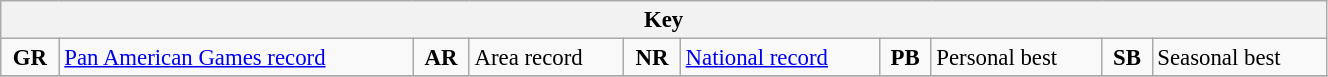<table class="wikitable" style="font-size:95%;position:relative;" width=70%>
<tr>
<th colspan=10>Key</th>
</tr>
<tr>
<td align=center><strong>GR</strong></td>
<td><a href='#'>Pan American Games record</a></td>
<td align=center><strong>AR</strong></td>
<td>Area record</td>
<td align=center><strong>NR</strong></td>
<td><a href='#'>National record</a></td>
<td align=center><strong>PB</strong></td>
<td>Personal best</td>
<td align=center><strong>SB</strong></td>
<td>Seasonal best</td>
</tr>
<tr>
</tr>
</table>
